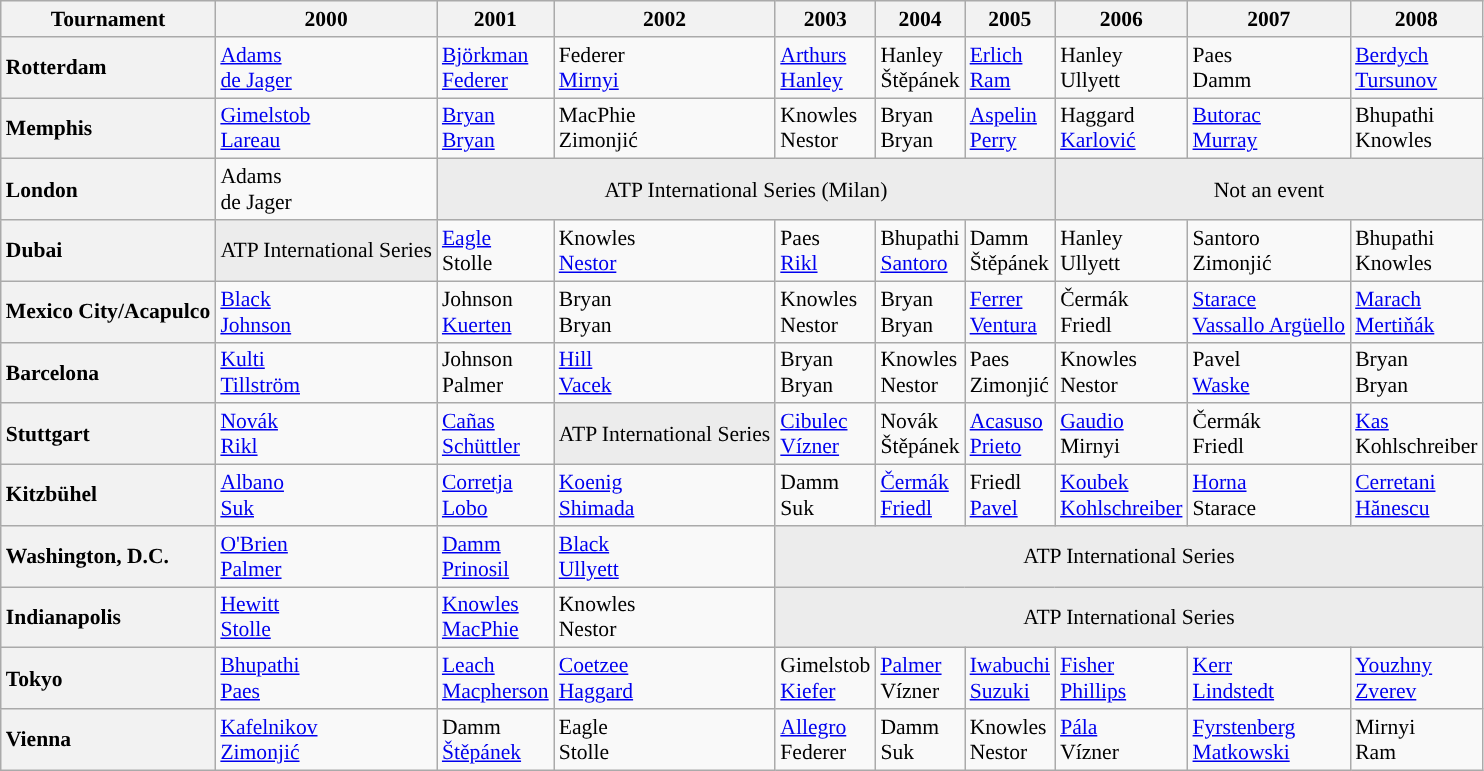<table class="wikitable nowrap plainrowheaders" style="font-size:90%;">
<tr bgcolor="#ececec">
<th>Tournament</th>
<th>2000</th>
<th>2001</th>
<th>2002</th>
<th>2003</th>
<th>2004</th>
<th>2005</th>
<th>2006</th>
<th>2007</th>
<th>2008</th>
</tr>
<tr>
<th style="text-align: left;">Rotterdam</th>
<td> <a href='#'>Adams</a><br> <a href='#'>de Jager</a></td>
<td> <a href='#'>Björkman</a><br> <a href='#'>Federer</a></td>
<td> Federer<br> <a href='#'>Mirnyi</a></td>
<td> <a href='#'>Arthurs</a><br> <a href='#'>Hanley</a></td>
<td> Hanley<br> Štěpánek</td>
<td> <a href='#'>Erlich</a><br> <a href='#'>Ram</a></td>
<td> Hanley<br> Ullyett</td>
<td> Paes<br> Damm</td>
<td> <a href='#'>Berdych</a><br> <a href='#'>Tursunov</a></td>
</tr>
<tr>
<th style="text-align: left;">Memphis</th>
<td> <a href='#'>Gimelstob</a><br> <a href='#'>Lareau</a></td>
<td> <a href='#'>Bryan</a><br> <a href='#'>Bryan</a></td>
<td> MacPhie<br> Zimonjić</td>
<td> Knowles<br> Nestor</td>
<td> Bryan<br> Bryan</td>
<td> <a href='#'>Aspelin</a><br> <a href='#'>Perry</a></td>
<td> Haggard<br> <a href='#'>Karlović</a></td>
<td> <a href='#'>Butorac</a><br> <a href='#'>Murray</a></td>
<td> Bhupathi<br> Knowles</td>
</tr>
<tr>
<th style="text-align: left;">London</th>
<td> Adams<br> de Jager</td>
<td bgcolor="#ececec" align="center" colspan=5><span>ATP International Series (Milan)</span></td>
<td bgcolor="#ececec" align="center" colspan=3><span>Not an event</span></td>
</tr>
<tr>
<th style="text-align: left;">Dubai</th>
<td bgcolor="#ececec" align="center"><span>ATP International Series</span></td>
<td> <a href='#'>Eagle</a><br> Stolle</td>
<td> Knowles<br> <a href='#'>Nestor</a></td>
<td> Paes<br> <a href='#'>Rikl</a></td>
<td> Bhupathi<br> <a href='#'>Santoro</a></td>
<td> Damm<br> Štěpánek</td>
<td> Hanley<br> Ullyett</td>
<td> Santoro<br> Zimonjić</td>
<td> Bhupathi<br> Knowles</td>
</tr>
<tr>
<th style="text-align: left;">Mexico City/Acapulco</th>
<td> <a href='#'>Black</a><br> <a href='#'>Johnson</a></td>
<td> Johnson<br> <a href='#'>Kuerten</a></td>
<td> Bryan<br> Bryan</td>
<td> Knowles<br> Nestor</td>
<td> Bryan<br> Bryan</td>
<td> <a href='#'>Ferrer</a><br> <a href='#'>Ventura</a></td>
<td> Čermák<br> Friedl</td>
<td> <a href='#'>Starace</a><br> <a href='#'>Vassallo Argüello</a></td>
<td> <a href='#'>Marach</a><br> <a href='#'>Mertiňák</a></td>
</tr>
<tr>
<th style="text-align: left;">Barcelona</th>
<td> <a href='#'>Kulti</a><br> <a href='#'>Tillström</a></td>
<td> Johnson<br> Palmer</td>
<td> <a href='#'>Hill</a><br> <a href='#'>Vacek</a></td>
<td> Bryan<br> Bryan</td>
<td> Knowles<br> Nestor</td>
<td> Paes<br> Zimonjić</td>
<td> Knowles<br> Nestor</td>
<td> Pavel<br> <a href='#'>Waske</a></td>
<td> Bryan<br> Bryan</td>
</tr>
<tr>
<th style="text-align: left;">Stuttgart</th>
<td> <a href='#'>Novák</a><br> <a href='#'>Rikl</a></td>
<td> <a href='#'>Cañas</a><br> <a href='#'>Schüttler</a></td>
<td bgcolor="#ececec" align="center"><span>ATP International Series</span></td>
<td> <a href='#'>Cibulec</a><br> <a href='#'>Vízner</a></td>
<td> Novák<br> Štěpánek</td>
<td> <a href='#'>Acasuso</a><br> <a href='#'>Prieto</a></td>
<td> <a href='#'>Gaudio</a><br> Mirnyi</td>
<td> Čermák<br> Friedl</td>
<td> <a href='#'>Kas</a><br> Kohlschreiber</td>
</tr>
<tr>
<th style="text-align: left;">Kitzbühel</th>
<td> <a href='#'>Albano</a><br> <a href='#'>Suk</a></td>
<td> <a href='#'>Corretja</a><br> <a href='#'>Lobo</a></td>
<td> <a href='#'>Koenig</a><br> <a href='#'>Shimada</a></td>
<td> Damm<br> Suk</td>
<td> <a href='#'>Čermák</a><br> <a href='#'>Friedl</a></td>
<td> Friedl<br> <a href='#'>Pavel</a></td>
<td> <a href='#'>Koubek</a><br> <a href='#'>Kohlschreiber</a></td>
<td> <a href='#'>Horna</a><br> Starace</td>
<td> <a href='#'>Cerretani</a><br> <a href='#'>Hănescu</a></td>
</tr>
<tr>
<th style="text-align: left;">Washington, D.C.</th>
<td> <a href='#'>O'Brien</a><br> <a href='#'>Palmer</a></td>
<td> <a href='#'>Damm</a><br> <a href='#'>Prinosil</a></td>
<td> <a href='#'>Black</a><br> <a href='#'>Ullyett</a></td>
<td bgcolor="#ececec" align="center" colspan=6><span>ATP International Series</span></td>
</tr>
<tr>
<th style="text-align: left;">Indianapolis</th>
<td> <a href='#'>Hewitt</a><br> <a href='#'>Stolle</a></td>
<td> <a href='#'>Knowles</a><br> <a href='#'>MacPhie</a></td>
<td> Knowles<br> Nestor</td>
<td bgcolor="#ececec" align="center" colspan=6><span>ATP International Series</span></td>
</tr>
<tr>
<th style="text-align: left;">Tokyo</th>
<td> <a href='#'>Bhupathi</a><br> <a href='#'>Paes</a></td>
<td> <a href='#'>Leach</a><br> <a href='#'>Macpherson</a></td>
<td> <a href='#'>Coetzee</a><br> <a href='#'>Haggard</a></td>
<td> Gimelstob<br> <a href='#'>Kiefer</a></td>
<td> <a href='#'>Palmer</a><br> Vízner</td>
<td> <a href='#'>Iwabuchi</a><br> <a href='#'>Suzuki</a></td>
<td> <a href='#'>Fisher</a><br> <a href='#'>Phillips</a></td>
<td> <a href='#'>Kerr</a><br> <a href='#'>Lindstedt</a></td>
<td> <a href='#'>Youzhny</a><br> <a href='#'>Zverev</a></td>
</tr>
<tr>
<th style="text-align: left;">Vienna</th>
<td> <a href='#'>Kafelnikov</a><br> <a href='#'>Zimonjić</a></td>
<td> Damm<br> <a href='#'>Štěpánek</a></td>
<td> Eagle<br> Stolle</td>
<td> <a href='#'>Allegro</a><br> Federer</td>
<td> Damm<br> Suk</td>
<td> Knowles<br> Nestor</td>
<td> <a href='#'>Pála</a><br> Vízner</td>
<td> <a href='#'>Fyrstenberg</a><br> <a href='#'>Matkowski</a></td>
<td> Mirnyi<br> Ram</td>
</tr>
</table>
